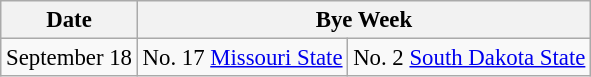<table class="wikitable" style="font-size:95%;">
<tr>
<th>Date</th>
<th colspan="2">Bye Week</th>
</tr>
<tr>
<td>September 18</td>
<td>No. 17 <a href='#'>Missouri State</a></td>
<td>No. 2 <a href='#'>South Dakota State</a></td>
</tr>
</table>
